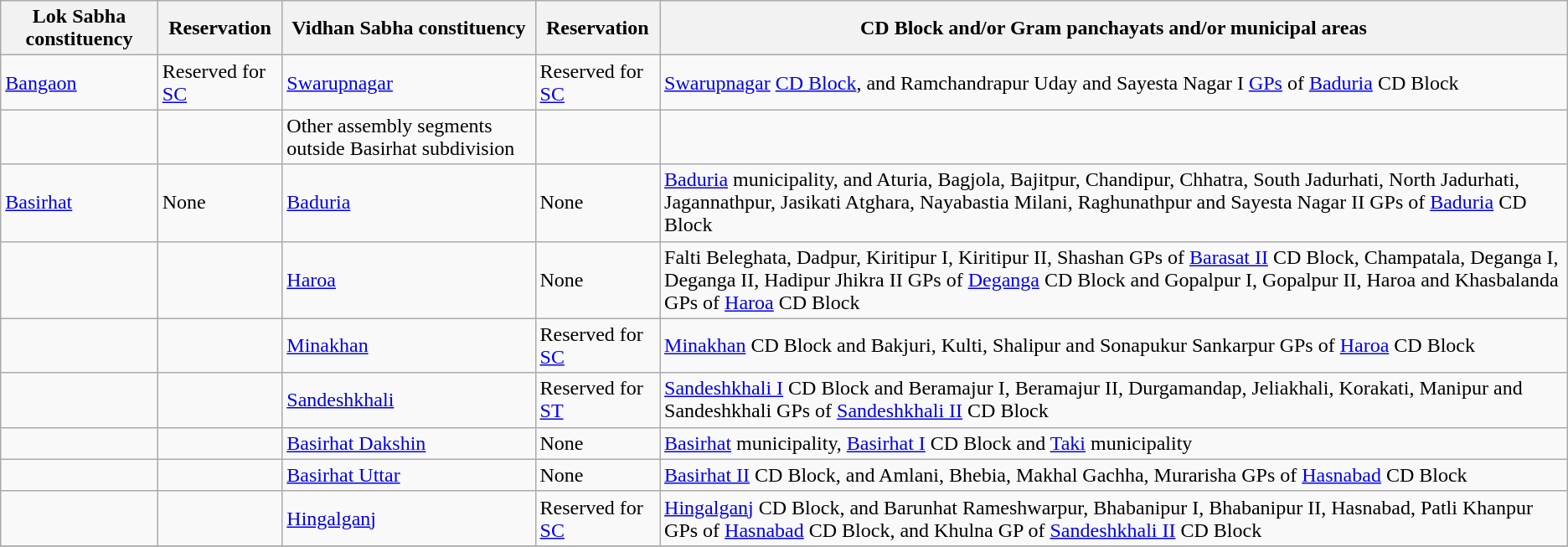<table class="wikitable sortable">
<tr>
<th>Lok Sabha constituency</th>
<th>Reservation</th>
<th>Vidhan Sabha constituency</th>
<th>Reservation</th>
<th>CD Block and/or Gram panchayats and/or municipal areas</th>
</tr>
<tr>
<td><a href='#'>Bangaon</a></td>
<td>Reserved for <a href='#'>SC</a></td>
<td><a href='#'>Swarupnagar</a></td>
<td>Reserved for <a href='#'>SC</a></td>
<td><a href='#'>Swarupnagar</a> <a href='#'>CD Block</a>, and Ramchandrapur Uday and Sayesta Nagar  I <a href='#'>GPs</a> of <a href='#'>Baduria</a> CD Block</td>
</tr>
<tr>
<td></td>
<td></td>
<td>Other assembly segments outside Basirhat subdivision</td>
<td></td>
<td></td>
</tr>
<tr>
<td><a href='#'>Basirhat</a></td>
<td>None</td>
<td><a href='#'>Baduria</a></td>
<td>None</td>
<td><a href='#'>Baduria</a> municipality, and Aturia, Bagjola, Bajitpur, Chandipur, Chhatra, South Jadurhati, North Jadurhati, Jagannathpur, Jasikati Atghara, Nayabastia Milani, Raghunathpur and Sayesta Nagar II GPs of <a href='#'>Baduria</a> CD Block</td>
</tr>
<tr>
<td></td>
<td></td>
<td><a href='#'>Haroa</a></td>
<td>None</td>
<td>Falti Beleghata, Dadpur, Kiritipur I, Kiritipur II, Shashan GPs of <a href='#'>Barasat II</a> CD Block, Champatala, Deganga I, Deganga II, Hadipur Jhikra II GPs of <a href='#'>Deganga</a> CD Block and Gopalpur I, Gopalpur II, Haroa and Khasbalanda GPs of <a href='#'>Haroa</a> CD Block</td>
</tr>
<tr>
<td></td>
<td></td>
<td><a href='#'>Minakhan</a></td>
<td>Reserved for <a href='#'>SC</a></td>
<td><a href='#'>Minakhan</a> CD Block and Bakjuri, Kulti, Shalipur and Sonapukur Sankarpur GPs of <a href='#'>Haroa</a> CD Block</td>
</tr>
<tr>
<td></td>
<td></td>
<td><a href='#'>Sandeshkhali</a></td>
<td>Reserved for <a href='#'>ST</a></td>
<td><a href='#'>Sandeshkhali I</a> CD Block and Beramajur I, Beramajur II, Durgamandap, Jeliakhali, Korakati, Manipur and Sandeshkhali GPs of <a href='#'>Sandeshkhali II</a> CD Block</td>
</tr>
<tr>
<td></td>
<td></td>
<td><a href='#'>Basirhat Dakshin</a></td>
<td>None</td>
<td><a href='#'>Basirhat</a> municipality, <a href='#'>Basirhat I</a> CD Block and <a href='#'>Taki</a> municipality</td>
</tr>
<tr>
<td></td>
<td></td>
<td><a href='#'>Basirhat Uttar</a></td>
<td>None</td>
<td><a href='#'>Basirhat II</a> CD Block, and Amlani, Bhebia, Makhal Gachha, Murarisha GPs of <a href='#'>Hasnabad</a> CD Block</td>
</tr>
<tr>
<td></td>
<td></td>
<td><a href='#'>Hingalganj</a></td>
<td>Reserved for <a href='#'>SC</a></td>
<td><a href='#'>Hingalganj</a> CD Block, and Barunhat Rameshwarpur, Bhabanipur I, Bhabanipur II, Hasnabad, Patli Khanpur GPs of <a href='#'>Hasnabad</a> CD Block, and Khulna GP of <a href='#'>Sandeshkhali II</a> CD Block</td>
</tr>
<tr>
</tr>
</table>
